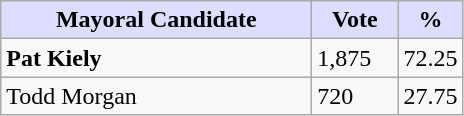<table class="wikitable">
<tr>
<th style="background:#ddf; width:200px;">Mayoral Candidate</th>
<th style="background:#ddf; width:50px;">Vote</th>
<th style="background:#ddf; width:30px;">%</th>
</tr>
<tr>
<td><strong>Pat Kiely</strong></td>
<td>1,875</td>
<td>72.25</td>
</tr>
<tr>
<td>Todd Morgan</td>
<td>720</td>
<td>27.75</td>
</tr>
</table>
